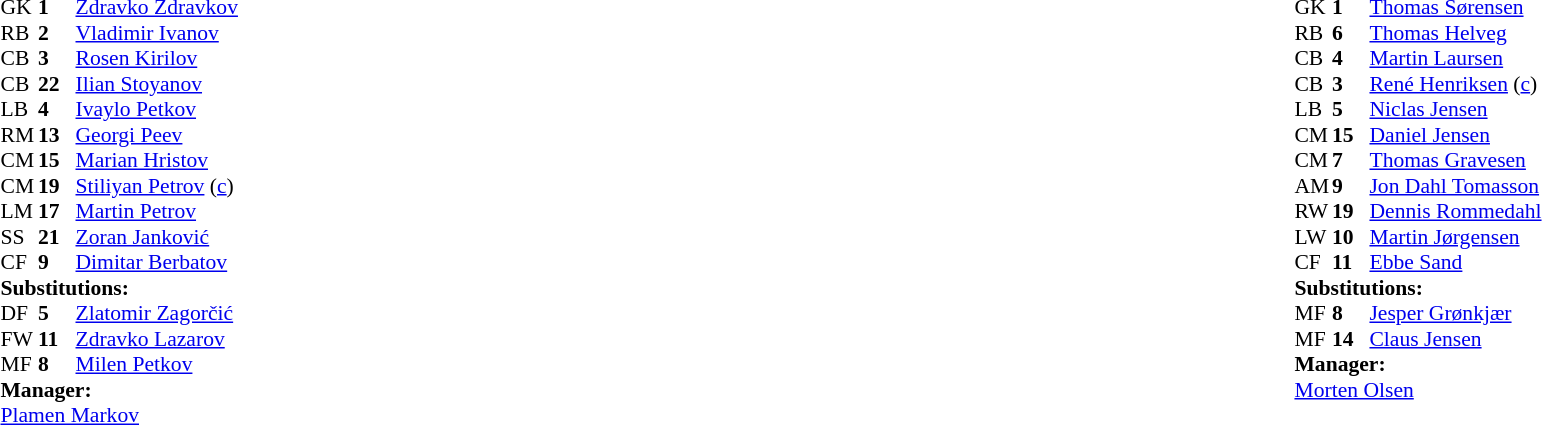<table style="width:100%;">
<tr>
<td style="vertical-align:top; width:40%;"><br><table style="font-size:90%" cellspacing="0" cellpadding="0">
<tr>
<th width="25"></th>
<th width="25"></th>
</tr>
<tr>
<td>GK</td>
<td><strong>1</strong></td>
<td><a href='#'>Zdravko Zdravkov</a></td>
</tr>
<tr>
<td>RB</td>
<td><strong>2</strong></td>
<td><a href='#'>Vladimir Ivanov</a></td>
<td></td>
<td></td>
</tr>
<tr>
<td>CB</td>
<td><strong>3</strong></td>
<td><a href='#'>Rosen Kirilov</a></td>
<td></td>
</tr>
<tr>
<td>CB</td>
<td><strong>22</strong></td>
<td><a href='#'>Ilian Stoyanov</a></td>
<td></td>
</tr>
<tr>
<td>LB</td>
<td><strong>4</strong></td>
<td><a href='#'>Ivaylo Petkov</a></td>
<td></td>
<td></td>
</tr>
<tr>
<td>RM</td>
<td><strong>13</strong></td>
<td><a href='#'>Georgi Peev</a></td>
</tr>
<tr>
<td>CM</td>
<td><strong>15</strong></td>
<td><a href='#'>Marian Hristov</a></td>
<td></td>
</tr>
<tr>
<td>CM</td>
<td><strong>19</strong></td>
<td><a href='#'>Stiliyan Petrov</a> (<a href='#'>c</a>)</td>
<td></td>
</tr>
<tr>
<td>LM</td>
<td><strong>17</strong></td>
<td><a href='#'>Martin Petrov</a></td>
<td></td>
</tr>
<tr>
<td>SS</td>
<td><strong>21</strong></td>
<td><a href='#'>Zoran Janković</a></td>
<td></td>
<td></td>
</tr>
<tr>
<td>CF</td>
<td><strong>9</strong></td>
<td><a href='#'>Dimitar Berbatov</a></td>
</tr>
<tr>
<td colspan=3><strong>Substitutions:</strong></td>
</tr>
<tr>
<td>DF</td>
<td><strong>5</strong></td>
<td><a href='#'>Zlatomir Zagorčić</a></td>
<td></td>
<td></td>
</tr>
<tr>
<td>FW</td>
<td><strong>11</strong></td>
<td><a href='#'>Zdravko Lazarov</a></td>
<td></td>
<td></td>
</tr>
<tr>
<td>MF</td>
<td><strong>8</strong></td>
<td><a href='#'>Milen Petkov</a></td>
<td></td>
<td></td>
</tr>
<tr>
<td colspan=3><strong>Manager:</strong></td>
</tr>
<tr>
<td colspan=3><a href='#'>Plamen Markov</a></td>
</tr>
</table>
</td>
<td valign="top"></td>
<td style="vertical-align:top; width:50%;"><br><table style="font-size:90%; margin:auto;" cellspacing="0" cellpadding="0">
<tr>
<th width=25></th>
<th width=25></th>
</tr>
<tr>
<td>GK</td>
<td><strong>1</strong></td>
<td><a href='#'>Thomas Sørensen</a></td>
</tr>
<tr>
<td>RB</td>
<td><strong>6</strong></td>
<td><a href='#'>Thomas Helveg</a></td>
</tr>
<tr>
<td>CB</td>
<td><strong>4</strong></td>
<td><a href='#'>Martin Laursen</a></td>
</tr>
<tr>
<td>CB</td>
<td><strong>3</strong></td>
<td><a href='#'>René Henriksen</a> (<a href='#'>c</a>)</td>
</tr>
<tr>
<td>LB</td>
<td><strong>5</strong></td>
<td><a href='#'>Niclas Jensen</a></td>
<td></td>
</tr>
<tr>
<td>CM</td>
<td><strong>15</strong></td>
<td><a href='#'>Daniel Jensen</a></td>
</tr>
<tr>
<td>CM</td>
<td><strong>7</strong></td>
<td><a href='#'>Thomas Gravesen</a></td>
</tr>
<tr>
<td>AM</td>
<td><strong>9</strong></td>
<td><a href='#'>Jon Dahl Tomasson</a></td>
</tr>
<tr>
<td>RW</td>
<td><strong>19</strong></td>
<td><a href='#'>Dennis Rommedahl</a></td>
<td></td>
<td></td>
</tr>
<tr>
<td>LW</td>
<td><strong>10</strong></td>
<td><a href='#'>Martin Jørgensen</a></td>
<td></td>
<td></td>
</tr>
<tr>
<td>CF</td>
<td><strong>11</strong></td>
<td><a href='#'>Ebbe Sand</a></td>
<td></td>
</tr>
<tr>
<td colspan=3><strong>Substitutions:</strong></td>
</tr>
<tr>
<td>MF</td>
<td><strong>8</strong></td>
<td><a href='#'>Jesper Grønkjær</a></td>
<td></td>
<td></td>
</tr>
<tr>
<td>MF</td>
<td><strong>14</strong></td>
<td><a href='#'>Claus Jensen</a></td>
<td></td>
<td></td>
</tr>
<tr>
<td colspan=3><strong>Manager:</strong></td>
</tr>
<tr>
<td colspan=3><a href='#'>Morten Olsen</a></td>
</tr>
</table>
</td>
</tr>
</table>
